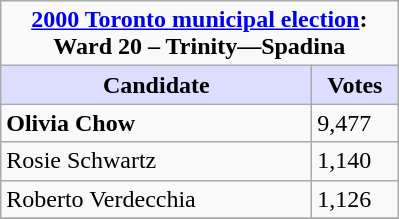<table class="wikitable">
<tr>
<td colspan="3" style="text-align:center;"><strong><a href='#'>2000 Toronto municipal election</a>: Ward 20 – Trinity—Spadina</strong></td>
</tr>
<tr>
<th style="background:#ddf; width:200px;">Candidate</th>
<th style="background:#ddf; width:50px;">Votes</th>
</tr>
<tr>
<td><strong>Olivia Chow</strong></td>
<td>9,477</td>
</tr>
<tr>
<td>Rosie Schwartz</td>
<td>1,140</td>
</tr>
<tr>
<td>Roberto Verdecchia</td>
<td>1,126</td>
</tr>
<tr>
</tr>
</table>
